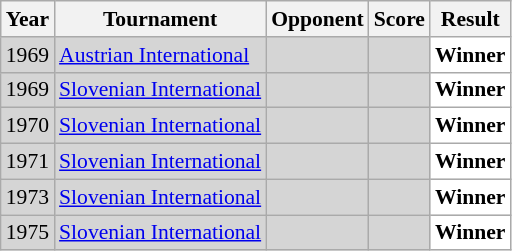<table class="sortable wikitable" style="font-size: 90%;">
<tr>
<th>Year</th>
<th>Tournament</th>
<th>Opponent</th>
<th>Score</th>
<th>Result</th>
</tr>
<tr style="background:#D5D5D5">
<td align="center">1969</td>
<td align="left"><a href='#'>Austrian International</a></td>
<td align="left"></td>
<td align="left"></td>
<td style="text-align: left; background:white"> <strong>Winner</strong></td>
</tr>
<tr style="background:#D5D5D5">
<td align="center">1969</td>
<td align="left"><a href='#'>Slovenian International</a></td>
<td align="left"></td>
<td align="left"></td>
<td style="text-align: left; background:white"> <strong>Winner</strong></td>
</tr>
<tr style="background:#D5D5D5">
<td align="center">1970</td>
<td align="left"><a href='#'>Slovenian International</a></td>
<td align="left"></td>
<td align="left"></td>
<td style="text-align: left; background:white"> <strong>Winner</strong></td>
</tr>
<tr style="background:#D5D5D5">
<td align="center">1971</td>
<td align="left"><a href='#'>Slovenian International</a></td>
<td align="left"></td>
<td align="left"></td>
<td style="text-align: left; background:white"> <strong>Winner</strong></td>
</tr>
<tr style="background:#D5D5D5">
<td align="center">1973</td>
<td align="left"><a href='#'>Slovenian International</a></td>
<td align="left"></td>
<td align="left"></td>
<td style="text-align: left; background:white"> <strong>Winner</strong></td>
</tr>
<tr style="background:#D5D5D5">
<td align="center">1975</td>
<td align="left"><a href='#'>Slovenian International</a></td>
<td align="left"></td>
<td align="left"></td>
<td style="text-align: left; background:white"> <strong>Winner</strong></td>
</tr>
</table>
